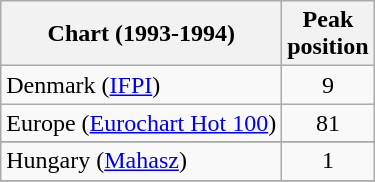<table class="wikitable sortable">
<tr>
<th>Chart (1993-1994)</th>
<th>Peak<br>position</th>
</tr>
<tr>
<td>Denmark (<a href='#'>IFPI</a>)</td>
<td align="center">9</td>
</tr>
<tr>
<td>Europe (<a href='#'>Eurochart Hot 100</a>)</td>
<td align="center">81</td>
</tr>
<tr>
</tr>
<tr>
<td>Hungary (<a href='#'>Mahasz</a>)</td>
<td align="center">1</td>
</tr>
<tr>
</tr>
</table>
